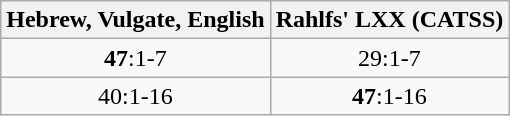<table class=wikitable>
<tr>
<th>Hebrew, Vulgate, English</th>
<th>Rahlfs' LXX (CATSS)</th>
</tr>
<tr>
<td align=center><strong>47</strong>:1-7</td>
<td align=center>29:1-7</td>
</tr>
<tr>
<td align=center>40:1-16</td>
<td align=center><strong>47</strong>:1-16</td>
</tr>
</table>
